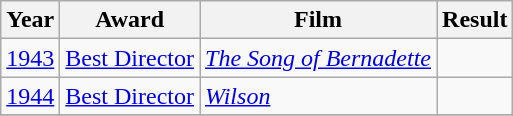<table class="wikitable">
<tr>
<th>Year</th>
<th>Award</th>
<th>Film</th>
<th>Result</th>
</tr>
<tr>
<td><a href='#'>1943</a></td>
<td><a href='#'>Best Director</a></td>
<td><em><a href='#'>The Song of Bernadette</a></em></td>
<td></td>
</tr>
<tr>
<td><a href='#'>1944</a></td>
<td><a href='#'>Best Director</a></td>
<td><em><a href='#'>Wilson</a></em></td>
<td></td>
</tr>
<tr>
</tr>
</table>
